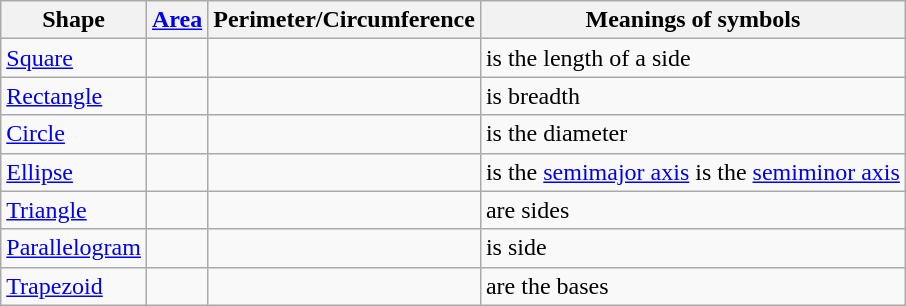<table class="wikitable">
<tr>
<th>Shape</th>
<th><a href='#'>Area</a></th>
<th>Perimeter/Circumference</th>
<th>Meanings of symbols</th>
</tr>
<tr>
<td><a href='#'>Square</a></td>
<td></td>
<td></td>
<td> is the length of a side</td>
</tr>
<tr>
<td><a href='#'>Rectangle</a></td>
<td></td>
<td></td>
<td> is breadth</td>
</tr>
<tr>
<td><a href='#'>Circle</a></td>
<td></td>
<td></td>
<td> is the diameter</td>
</tr>
<tr>
<td><a href='#'>Ellipse</a></td>
<td></td>
<td></td>
<td> is the <a href='#'>semimajor axis</a> is the <a href='#'>semiminor axis</a></td>
</tr>
<tr>
<td><a href='#'>Triangle</a></td>
<td></td>
<td></td>
<td> are sides</td>
</tr>
<tr>
<td><a href='#'>Parallelogram</a></td>
<td></td>
<td></td>
<td> is side</td>
</tr>
<tr>
<td><a href='#'>Trapezoid</a></td>
<td></td>
<td></td>
<td> are the bases</td>
</tr>
</table>
